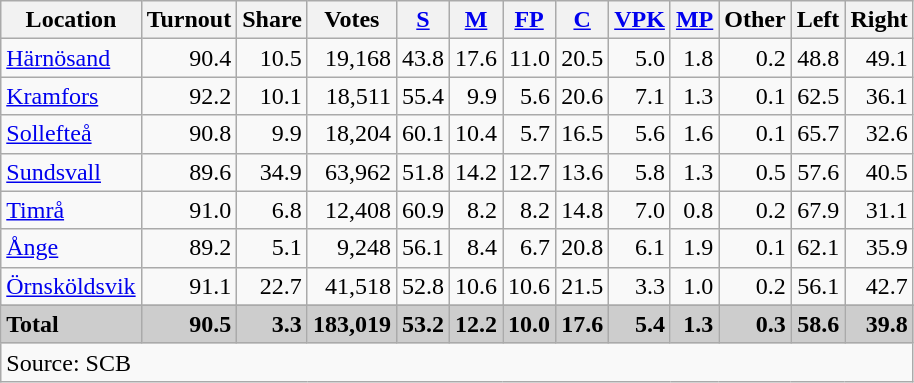<table class="wikitable sortable" style=text-align:right>
<tr>
<th>Location</th>
<th>Turnout</th>
<th>Share</th>
<th>Votes</th>
<th><a href='#'>S</a></th>
<th><a href='#'>M</a></th>
<th><a href='#'>FP</a></th>
<th><a href='#'>C</a></th>
<th><a href='#'>VPK</a></th>
<th><a href='#'>MP</a></th>
<th>Other</th>
<th>Left</th>
<th>Right</th>
</tr>
<tr>
<td align=left><a href='#'>Härnösand</a></td>
<td>90.4</td>
<td>10.5</td>
<td>19,168</td>
<td>43.8</td>
<td>17.6</td>
<td>11.0</td>
<td>20.5</td>
<td>5.0</td>
<td>1.8</td>
<td>0.2</td>
<td>48.8</td>
<td>49.1</td>
</tr>
<tr>
<td align=left><a href='#'>Kramfors</a></td>
<td>92.2</td>
<td>10.1</td>
<td>18,511</td>
<td>55.4</td>
<td>9.9</td>
<td>5.6</td>
<td>20.6</td>
<td>7.1</td>
<td>1.3</td>
<td>0.1</td>
<td>62.5</td>
<td>36.1</td>
</tr>
<tr>
<td align=left><a href='#'>Sollefteå</a></td>
<td>90.8</td>
<td>9.9</td>
<td>18,204</td>
<td>60.1</td>
<td>10.4</td>
<td>5.7</td>
<td>16.5</td>
<td>5.6</td>
<td>1.6</td>
<td>0.1</td>
<td>65.7</td>
<td>32.6</td>
</tr>
<tr>
<td align=left><a href='#'>Sundsvall</a></td>
<td>89.6</td>
<td>34.9</td>
<td>63,962</td>
<td>51.8</td>
<td>14.2</td>
<td>12.7</td>
<td>13.6</td>
<td>5.8</td>
<td>1.3</td>
<td>0.5</td>
<td>57.6</td>
<td>40.5</td>
</tr>
<tr>
<td align=left><a href='#'>Timrå</a></td>
<td>91.0</td>
<td>6.8</td>
<td>12,408</td>
<td>60.9</td>
<td>8.2</td>
<td>8.2</td>
<td>14.8</td>
<td>7.0</td>
<td>0.8</td>
<td>0.2</td>
<td>67.9</td>
<td>31.1</td>
</tr>
<tr>
<td align=left><a href='#'>Ånge</a></td>
<td>89.2</td>
<td>5.1</td>
<td>9,248</td>
<td>56.1</td>
<td>8.4</td>
<td>6.7</td>
<td>20.8</td>
<td>6.1</td>
<td>1.9</td>
<td>0.1</td>
<td>62.1</td>
<td>35.9</td>
</tr>
<tr>
<td align=left><a href='#'>Örnsköldsvik</a></td>
<td>91.1</td>
<td>22.7</td>
<td>41,518</td>
<td>52.8</td>
<td>10.6</td>
<td>10.6</td>
<td>21.5</td>
<td>3.3</td>
<td>1.0</td>
<td>0.2</td>
<td>56.1</td>
<td>42.7</td>
</tr>
<tr>
</tr>
<tr style="background:#CDCDCD;">
<td align=left><strong>Total</strong></td>
<td><strong>90.5</strong></td>
<td><strong>3.3</strong></td>
<td><strong>183,019</strong></td>
<td><strong>53.2</strong></td>
<td><strong>12.2</strong></td>
<td><strong>10.0</strong></td>
<td><strong>17.6</strong></td>
<td><strong>5.4</strong></td>
<td><strong>1.3</strong></td>
<td><strong>0.3</strong></td>
<td><strong>58.6</strong></td>
<td><strong>39.8</strong></td>
</tr>
<tr>
<td align=left colspan=13>Source: SCB </td>
</tr>
</table>
